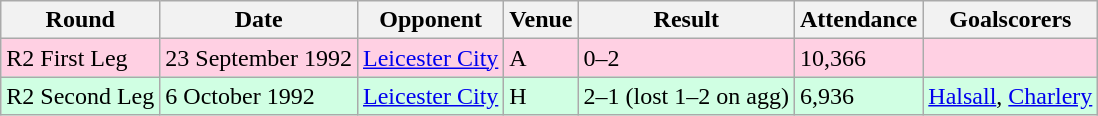<table class="wikitable">
<tr>
<th>Round</th>
<th>Date</th>
<th>Opponent</th>
<th>Venue</th>
<th>Result</th>
<th>Attendance</th>
<th>Goalscorers</th>
</tr>
<tr style="background-color: #ffd0e3;">
<td>R2 First Leg</td>
<td>23 September 1992</td>
<td><a href='#'>Leicester City</a></td>
<td>A</td>
<td>0–2</td>
<td>10,366</td>
<td></td>
</tr>
<tr style="background-color: #d0ffe3;">
<td>R2 Second Leg</td>
<td>6 October 1992</td>
<td><a href='#'>Leicester City</a></td>
<td>H</td>
<td>2–1 (lost 1–2 on agg)</td>
<td>6,936</td>
<td><a href='#'>Halsall</a>, <a href='#'>Charlery</a></td>
</tr>
</table>
